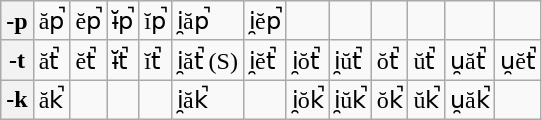<table class=" wikitable IPA">
<tr>
<th>-p</th>
<td>ăp̚</td>
<td>ĕp̚</td>
<td>ɨ̆p̚</td>
<td>ĭp̚</td>
<td>i̯ăp̚</td>
<td>i̯ĕp̚</td>
<td></td>
<td></td>
<td></td>
<td></td>
<td></td>
<td></td>
</tr>
<tr>
<th>-t</th>
<td>ăt̚</td>
<td>ĕt̚</td>
<td>ɨ̆t̚</td>
<td>ĭt̚</td>
<td>i̯ăt̚ (S)</td>
<td>i̯ĕt̚</td>
<td>i̯ŏt̚</td>
<td>i̯ŭt̚</td>
<td>ŏt̚</td>
<td>ŭt̚</td>
<td>u̯ăt̚</td>
<td>u̯ĕt̚</td>
</tr>
<tr>
<th>-k</th>
<td>ăk̚</td>
<td></td>
<td></td>
<td></td>
<td>i̯ăk̚</td>
<td></td>
<td>i̯ŏk̚</td>
<td>i̯ŭk̚</td>
<td>ŏk̚</td>
<td>ŭk̚</td>
<td>u̯ăk̚</td>
<td></td>
</tr>
</table>
